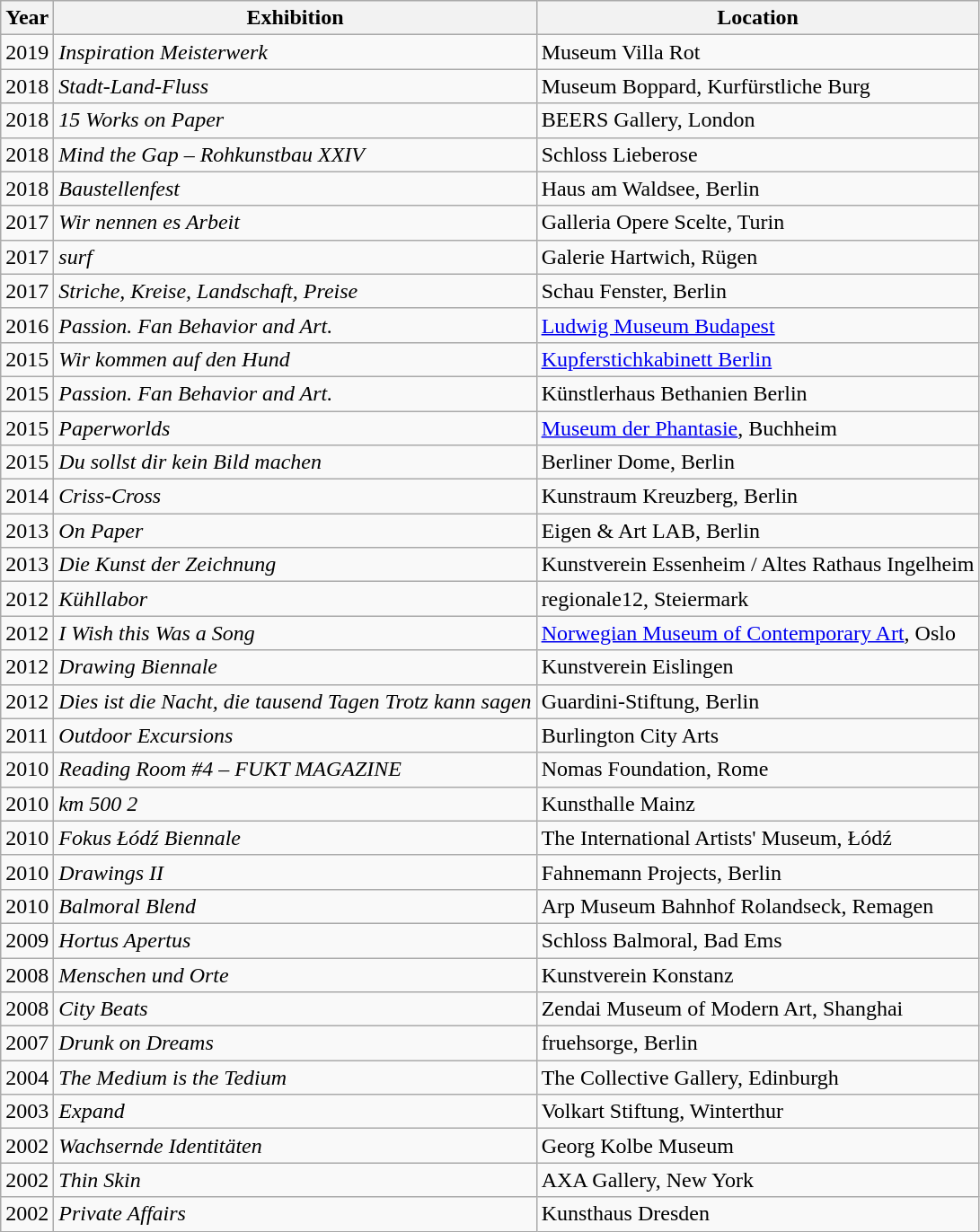<table class="wikitable mw-collapsible mw-collapsed sortable">
<tr>
<th>Year</th>
<th class="unsortable">Exhibition</th>
<th class="unsortable">Location</th>
</tr>
<tr>
<td>2019</td>
<td><em>Inspiration Meisterwerk</em></td>
<td>Museum Villa Rot</td>
</tr>
<tr>
<td>2018</td>
<td><em>Stadt-Land-Fluss</em></td>
<td>Museum Boppard, Kurfürstliche Burg</td>
</tr>
<tr>
<td>2018</td>
<td><em>15 Works on Paper</em></td>
<td>BEERS Gallery, London</td>
</tr>
<tr>
<td>2018</td>
<td><em>Mind the Gap – Rohkunstbau XXIV</em></td>
<td>Schloss Lieberose</td>
</tr>
<tr>
<td>2018</td>
<td><em>Baustellenfest</em></td>
<td>Haus am Waldsee, Berlin</td>
</tr>
<tr>
<td>2017</td>
<td><em>Wir nennen es Arbeit</em></td>
<td>Galleria Opere Scelte, Turin</td>
</tr>
<tr>
<td>2017</td>
<td><em>surf</em></td>
<td>Galerie Hartwich, Rügen</td>
</tr>
<tr>
<td>2017</td>
<td><em>Striche, Kreise, Landschaft, Preise</em></td>
<td>Schau Fenster, Berlin</td>
</tr>
<tr>
<td>2016</td>
<td><em>Passion. Fan Behavior and Art.</em></td>
<td><a href='#'>Ludwig Museum Budapest</a></td>
</tr>
<tr>
<td>2015</td>
<td><em>Wir kommen auf den Hund</em></td>
<td><a href='#'>Kupferstichkabinett Berlin</a></td>
</tr>
<tr>
<td>2015</td>
<td><em>Passion. Fan Behavior and Art.</em></td>
<td>Künstlerhaus Bethanien Berlin</td>
</tr>
<tr>
<td>2015</td>
<td><em>Paperworlds</em></td>
<td><a href='#'>Museum der Phantasie</a>, Buchheim</td>
</tr>
<tr>
<td>2015</td>
<td><em>Du sollst dir kein Bild machen</em></td>
<td>Berliner Dome, Berlin</td>
</tr>
<tr>
<td>2014</td>
<td><em>Criss-Cross</em></td>
<td>Kunstraum Kreuzberg, Berlin</td>
</tr>
<tr>
<td>2013</td>
<td><em>On Paper</em></td>
<td>Eigen & Art LAB, Berlin</td>
</tr>
<tr>
<td>2013</td>
<td><em>Die Kunst der Zeichnung</em></td>
<td>Kunstverein Essenheim / Altes Rathaus Ingelheim</td>
</tr>
<tr>
<td>2012</td>
<td><em>Kühllabor</em></td>
<td>regionale12, Steiermark</td>
</tr>
<tr>
<td>2012</td>
<td><em>I Wish this Was a Song</em></td>
<td><a href='#'>Norwegian Museum of Contemporary Art</a>, Oslo</td>
</tr>
<tr>
<td>2012</td>
<td><em>Drawing Biennale</em></td>
<td>Kunstverein Eislingen</td>
</tr>
<tr>
<td>2012</td>
<td><em>Dies ist die Nacht, die tausend Tagen Trotz kann sagen</em></td>
<td>Guardini-Stiftung, Berlin</td>
</tr>
<tr>
<td>2011</td>
<td><em>Outdoor Excursions</em></td>
<td>Burlington City Arts</td>
</tr>
<tr>
<td>2010</td>
<td><em>Reading Room #4 – FUKT MAGAZINE</em></td>
<td>Nomas Foundation, Rome</td>
</tr>
<tr>
<td>2010</td>
<td><em>km 500 2</em></td>
<td>Kunsthalle Mainz</td>
</tr>
<tr>
<td>2010</td>
<td><em>Fokus Łódź Biennale</em></td>
<td>The International Artists' Museum, Łódź</td>
</tr>
<tr>
<td>2010</td>
<td><em>Drawings II</em></td>
<td>Fahnemann Projects, Berlin</td>
</tr>
<tr>
<td>2010</td>
<td><em>Balmoral Blend</em></td>
<td>Arp Museum Bahnhof Rolandseck, Remagen</td>
</tr>
<tr>
<td>2009</td>
<td><em>Hortus Apertus</em></td>
<td>Schloss Balmoral, Bad Ems</td>
</tr>
<tr>
<td>2008</td>
<td><em>Menschen und Orte</em></td>
<td>Kunstverein Konstanz</td>
</tr>
<tr>
<td>2008</td>
<td><em>City Beats</em></td>
<td>Zendai Museum of Modern Art, Shanghai</td>
</tr>
<tr>
<td>2007</td>
<td><em>Drunk on Dreams</em></td>
<td>fruehsorge, Berlin</td>
</tr>
<tr>
<td>2004</td>
<td><em>The Medium is the Tedium</em></td>
<td>The Collective Gallery, Edinburgh</td>
</tr>
<tr>
<td>2003</td>
<td><em>Expand</em></td>
<td>Volkart Stiftung, Winterthur</td>
</tr>
<tr>
<td>2002</td>
<td><em>Wachsernde Identitäten</em></td>
<td>Georg Kolbe Museum</td>
</tr>
<tr>
<td>2002</td>
<td><em>Thin Skin</em></td>
<td>AXA Gallery, New York</td>
</tr>
<tr>
<td>2002</td>
<td><em>Private Affairs</em></td>
<td>Kunsthaus Dresden</td>
</tr>
</table>
